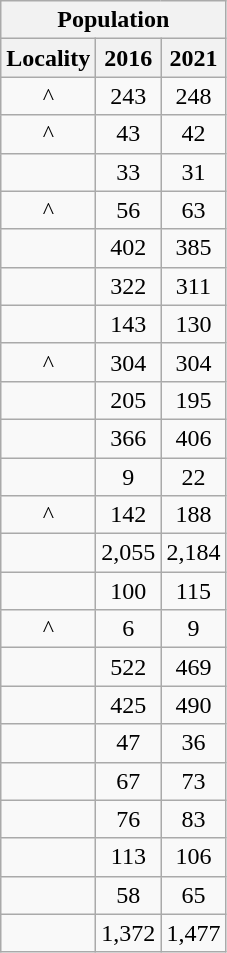<table class="wikitable" style="text-align:center;">
<tr>
<th colspan="3" style="text-align:center;  font-weight:bold">Population</th>
</tr>
<tr>
<th style="text-align:center; background:  font-weight:bold">Locality</th>
<th style="text-align:center; background:  font-weight:bold"><strong>2016</strong></th>
<th style="text-align:center; background:  font-weight:bold"><strong>2021</strong></th>
</tr>
<tr>
<td>^</td>
<td>243</td>
<td>248</td>
</tr>
<tr>
<td>^</td>
<td>43</td>
<td>42</td>
</tr>
<tr>
<td></td>
<td>33</td>
<td>31</td>
</tr>
<tr>
<td>^</td>
<td>56</td>
<td>63</td>
</tr>
<tr>
<td></td>
<td>402</td>
<td>385</td>
</tr>
<tr>
<td></td>
<td>322</td>
<td>311</td>
</tr>
<tr>
<td></td>
<td>143</td>
<td>130</td>
</tr>
<tr>
<td>^</td>
<td>304</td>
<td>304</td>
</tr>
<tr>
<td></td>
<td>205</td>
<td>195</td>
</tr>
<tr>
<td></td>
<td>366</td>
<td>406</td>
</tr>
<tr>
<td></td>
<td>9</td>
<td>22</td>
</tr>
<tr>
<td>^</td>
<td>142</td>
<td>188</td>
</tr>
<tr>
<td></td>
<td>2,055</td>
<td>2,184</td>
</tr>
<tr>
<td></td>
<td>100</td>
<td>115</td>
</tr>
<tr>
<td>^</td>
<td>6</td>
<td>9</td>
</tr>
<tr>
<td></td>
<td>522</td>
<td>469</td>
</tr>
<tr>
<td></td>
<td>425</td>
<td>490</td>
</tr>
<tr>
<td></td>
<td>47</td>
<td>36</td>
</tr>
<tr>
<td></td>
<td>67</td>
<td>73</td>
</tr>
<tr>
<td></td>
<td>76</td>
<td>83</td>
</tr>
<tr>
<td></td>
<td>113</td>
<td>106</td>
</tr>
<tr>
<td></td>
<td>58</td>
<td>65</td>
</tr>
<tr>
<td></td>
<td>1,372</td>
<td>1,477</td>
</tr>
</table>
